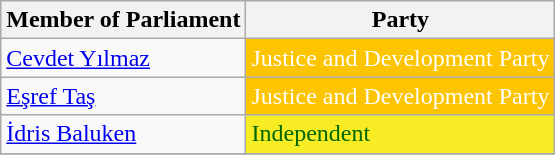<table class="wikitable">
<tr>
<th>Member of Parliament</th>
<th>Party</th>
</tr>
<tr>
<td><a href='#'>Cevdet Yılmaz</a></td>
<td style="background:#FDC400; color:white">Justice and Development Party</td>
</tr>
<tr>
<td><a href='#'>Eşref Taş</a></td>
<td style="background:#FDC400; color:white">Justice and Development Party</td>
</tr>
<tr>
<td><a href='#'>İdris Baluken</a></td>
<td style="background:#F8EC24; color:#006600">Independent</td>
</tr>
<tr>
</tr>
</table>
